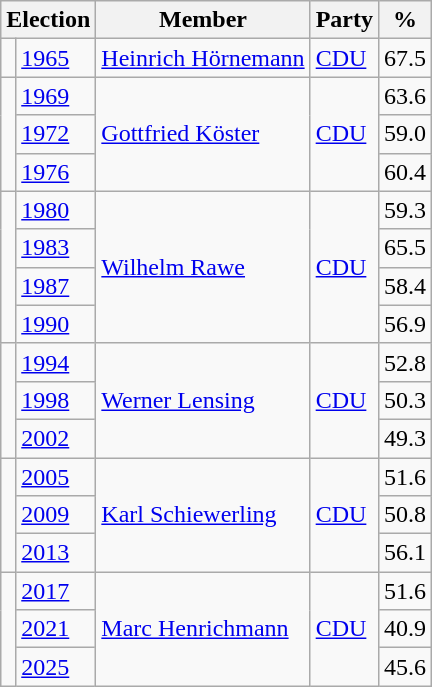<table class=wikitable>
<tr>
<th colspan=2>Election</th>
<th>Member</th>
<th>Party</th>
<th>%</th>
</tr>
<tr>
<td bgcolor=></td>
<td><a href='#'>1965</a></td>
<td><a href='#'>Heinrich Hörnemann</a></td>
<td><a href='#'>CDU</a></td>
<td align=right>67.5</td>
</tr>
<tr>
<td rowspan=3 bgcolor=></td>
<td><a href='#'>1969</a></td>
<td rowspan=3><a href='#'>Gottfried Köster</a></td>
<td rowspan=3><a href='#'>CDU</a></td>
<td align=right>63.6</td>
</tr>
<tr>
<td><a href='#'>1972</a></td>
<td align=right>59.0</td>
</tr>
<tr>
<td><a href='#'>1976</a></td>
<td align=right>60.4</td>
</tr>
<tr>
<td rowspan=4 bgcolor=></td>
<td><a href='#'>1980</a></td>
<td rowspan=4><a href='#'>Wilhelm Rawe</a></td>
<td rowspan=4><a href='#'>CDU</a></td>
<td align=right>59.3</td>
</tr>
<tr>
<td><a href='#'>1983</a></td>
<td align=right>65.5</td>
</tr>
<tr>
<td><a href='#'>1987</a></td>
<td align=right>58.4</td>
</tr>
<tr>
<td><a href='#'>1990</a></td>
<td align=right>56.9</td>
</tr>
<tr>
<td rowspan=3 bgcolor=></td>
<td><a href='#'>1994</a></td>
<td rowspan=3><a href='#'>Werner Lensing</a></td>
<td rowspan=3><a href='#'>CDU</a></td>
<td align=right>52.8</td>
</tr>
<tr>
<td><a href='#'>1998</a></td>
<td align=right>50.3</td>
</tr>
<tr>
<td><a href='#'>2002</a></td>
<td align=right>49.3</td>
</tr>
<tr>
<td rowspan=3 bgcolor=></td>
<td><a href='#'>2005</a></td>
<td rowspan=3><a href='#'>Karl Schiewerling</a></td>
<td rowspan=3><a href='#'>CDU</a></td>
<td align=right>51.6</td>
</tr>
<tr>
<td><a href='#'>2009</a></td>
<td align=right>50.8</td>
</tr>
<tr>
<td><a href='#'>2013</a></td>
<td align=right>56.1</td>
</tr>
<tr>
<td rowspan=3 bgcolor=></td>
<td><a href='#'>2017</a></td>
<td rowspan=3><a href='#'>Marc Henrichmann</a></td>
<td rowspan=3><a href='#'>CDU</a></td>
<td align=right>51.6</td>
</tr>
<tr>
<td><a href='#'>2021</a></td>
<td align=right>40.9</td>
</tr>
<tr>
<td><a href='#'>2025</a></td>
<td align=right>45.6</td>
</tr>
</table>
